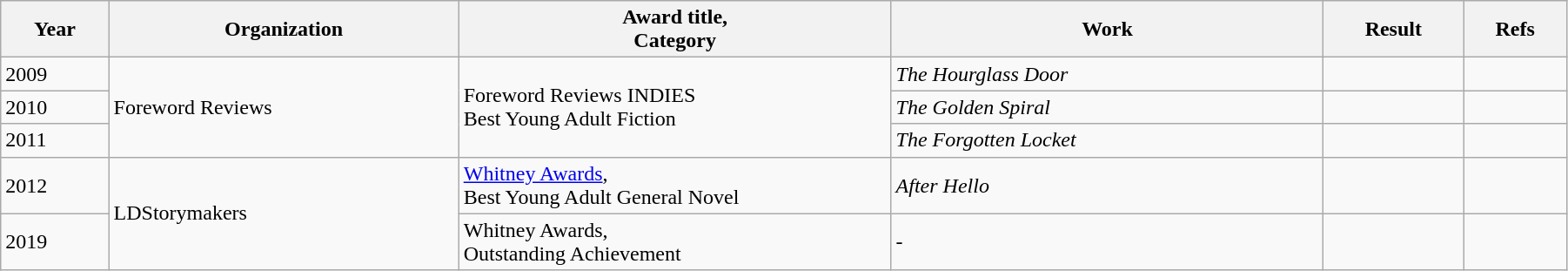<table class="wikitable" style="width:95%;" cellpadding="5">
<tr>
<th scope="col" style="width:30px;">Year</th>
<th scope="col" style="width:120px;">Organization</th>
<th scope="col" style="width:150px;">Award title,<br>Category</th>
<th scope="col" style="width:150px;">Work</th>
<th scope="col" style="width:10px;">Result</th>
<th scope="col" style="width:10px;">Refs<br></th>
</tr>
<tr>
<td>2009</td>
<td rowspan="3">Foreword Reviews</td>
<td rowspan="3">Foreword Reviews INDIES<br>Best Young Adult Fiction</td>
<td><em>The Hourglass Door</em></td>
<td></td>
<td></td>
</tr>
<tr>
<td>2010</td>
<td><em>The Golden Spiral</em></td>
<td></td>
<td></td>
</tr>
<tr>
<td>2011</td>
<td><em>The Forgotten Locket</em></td>
<td></td>
<td></td>
</tr>
<tr>
<td>2012</td>
<td rowspan="2">LDStorymakers</td>
<td><a href='#'>Whitney Awards</a>,<br>Best Young Adult General Novel</td>
<td><em>After Hello</em></td>
<td></td>
<td></td>
</tr>
<tr>
<td>2019</td>
<td>Whitney Awards,<br>Outstanding Achievement</td>
<td>-</td>
<td></td>
<td></td>
</tr>
</table>
